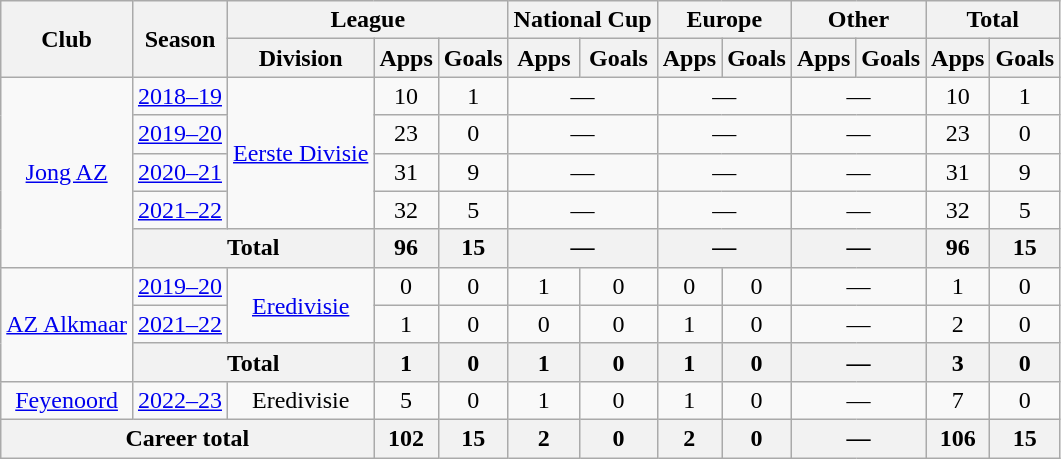<table class="wikitable" style="text-align:center">
<tr>
<th rowspan="2">Club</th>
<th rowspan="2">Season</th>
<th colspan="3">League</th>
<th colspan="2">National Cup</th>
<th colspan="2">Europe</th>
<th colspan="2">Other</th>
<th colspan="2">Total</th>
</tr>
<tr>
<th>Division</th>
<th>Apps</th>
<th>Goals</th>
<th>Apps</th>
<th>Goals</th>
<th>Apps</th>
<th>Goals</th>
<th>Apps</th>
<th>Goals</th>
<th>Apps</th>
<th>Goals</th>
</tr>
<tr>
<td rowspan="5"><a href='#'>Jong AZ</a></td>
<td><a href='#'>2018–19</a></td>
<td rowspan="4"><a href='#'>Eerste Divisie</a></td>
<td>10</td>
<td>1</td>
<td colspan="2">—</td>
<td colspan="2">—</td>
<td colspan="2">—</td>
<td>10</td>
<td>1</td>
</tr>
<tr>
<td><a href='#'>2019–20</a></td>
<td>23</td>
<td>0</td>
<td colspan="2">—</td>
<td colspan="2">—</td>
<td colspan="2">—</td>
<td>23</td>
<td>0</td>
</tr>
<tr>
<td><a href='#'>2020–21</a></td>
<td>31</td>
<td>9</td>
<td colspan="2">—</td>
<td colspan="2">—</td>
<td colspan="2">—</td>
<td>31</td>
<td>9</td>
</tr>
<tr>
<td><a href='#'>2021–22</a></td>
<td>32</td>
<td>5</td>
<td colspan="2">—</td>
<td colspan="2">—</td>
<td colspan="2">—</td>
<td>32</td>
<td>5</td>
</tr>
<tr>
<th colspan="2">Total</th>
<th>96</th>
<th>15</th>
<th colspan="2">—</th>
<th colspan="2">—</th>
<th colspan="2">—</th>
<th>96</th>
<th>15</th>
</tr>
<tr>
<td rowspan="3"><a href='#'>AZ Alkmaar</a></td>
<td><a href='#'>2019–20</a></td>
<td rowspan="2"><a href='#'>Eredivisie</a></td>
<td>0</td>
<td>0</td>
<td>1</td>
<td>0</td>
<td>0</td>
<td>0</td>
<td colspan="2">—</td>
<td>1</td>
<td>0</td>
</tr>
<tr>
<td><a href='#'>2021–22</a></td>
<td>1</td>
<td>0</td>
<td>0</td>
<td>0</td>
<td>1</td>
<td>0</td>
<td colspan="2">—</td>
<td>2</td>
<td>0</td>
</tr>
<tr>
<th colspan="2">Total</th>
<th>1</th>
<th>0</th>
<th>1</th>
<th>0</th>
<th>1</th>
<th>0</th>
<th colspan="2">—</th>
<th>3</th>
<th>0</th>
</tr>
<tr>
<td><a href='#'>Feyenoord</a></td>
<td><a href='#'>2022–23</a></td>
<td>Eredivisie</td>
<td>5</td>
<td>0</td>
<td>1</td>
<td>0</td>
<td>1</td>
<td>0</td>
<td colspan="2">—</td>
<td>7</td>
<td>0</td>
</tr>
<tr>
<th colspan="3">Career total</th>
<th>102</th>
<th>15</th>
<th>2</th>
<th>0</th>
<th>2</th>
<th>0</th>
<th colspan="2">—</th>
<th>106</th>
<th>15</th>
</tr>
</table>
